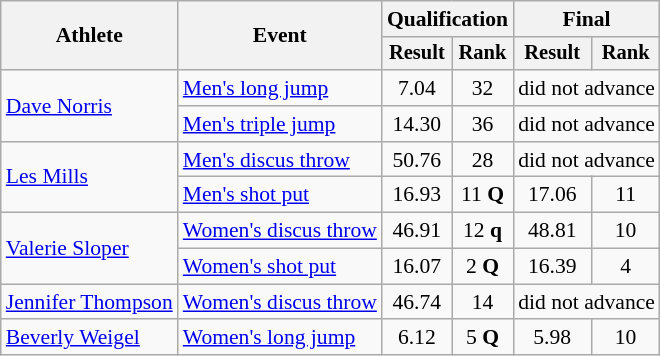<table class=wikitable style="font-size:90%">
<tr>
<th rowspan="2">Athlete</th>
<th rowspan="2">Event</th>
<th colspan="2">Qualification</th>
<th colspan="2">Final</th>
</tr>
<tr style="font-size:95%">
<th>Result</th>
<th>Rank</th>
<th>Result</th>
<th>Rank</th>
</tr>
<tr align=center>
<td align=left rowspan=2><a href='#'>Dave Norris</a></td>
<td align=left><a href='#'>Men's long jump</a></td>
<td>7.04</td>
<td>32</td>
<td colspan=2>did not advance</td>
</tr>
<tr align=center>
<td align=left><a href='#'>Men's triple jump</a></td>
<td>14.30</td>
<td>36</td>
<td colspan=2>did not advance</td>
</tr>
<tr align=center>
<td align=left rowspan=2><a href='#'>Les Mills</a></td>
<td align=left><a href='#'>Men's discus throw</a></td>
<td>50.76</td>
<td>28</td>
<td colspan=2>did not advance</td>
</tr>
<tr align=center>
<td align=left><a href='#'>Men's shot put</a></td>
<td>16.93</td>
<td>11 <strong>Q</strong></td>
<td>17.06</td>
<td>11</td>
</tr>
<tr align=center>
<td align=left rowspan=2><a href='#'>Valerie Sloper</a></td>
<td align=left><a href='#'>Women's discus throw</a></td>
<td>46.91</td>
<td>12 <strong>q</strong></td>
<td>48.81</td>
<td>10</td>
</tr>
<tr align=center>
<td align=left><a href='#'>Women's shot put</a></td>
<td>16.07</td>
<td>2 <strong>Q</strong></td>
<td>16.39</td>
<td>4</td>
</tr>
<tr align=center>
<td align=left><a href='#'>Jennifer Thompson</a></td>
<td align=left><a href='#'>Women's discus throw</a></td>
<td>46.74</td>
<td>14</td>
<td colspan=2>did not advance</td>
</tr>
<tr align=center>
<td align=left><a href='#'>Beverly Weigel</a></td>
<td align=left><a href='#'>Women's long jump</a></td>
<td>6.12</td>
<td>5 <strong>Q</strong></td>
<td>5.98</td>
<td>10</td>
</tr>
</table>
